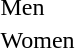<table>
<tr>
<td>Men</td>
<td></td>
<td></td>
<td></td>
</tr>
<tr>
<td>Women</td>
<td></td>
<td></td>
<td></td>
</tr>
</table>
